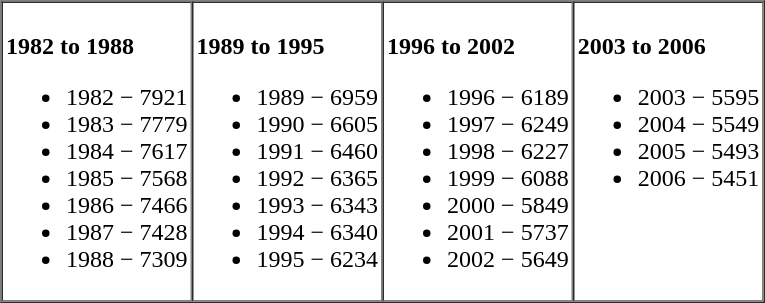<table border="1" cellpadding="2" cellspacing="0">
<tr>
<td valign="top" width="25%"><br><strong>1982 to 1988</strong><ul><li>1982 − 7921</li><li>1983 − 7779</li><li>1984 − 7617</li><li>1985 − 7568</li><li>1986 − 7466</li><li>1987 − 7428</li><li>1988 − 7309</li></ul></td>
<td valign="top" width="25%"><br><strong>1989 to 1995</strong><ul><li>1989 − 6959</li><li>1990 − 6605</li><li>1991 − 6460</li><li>1992 − 6365</li><li>1993 − 6343</li><li>1994 − 6340</li><li>1995 − 6234</li></ul></td>
<td valign="top" width="25%"><br><strong>1996 to 2002</strong><ul><li>1996 − 6189</li><li>1997 − 6249</li><li>1998 − 6227</li><li>1999 − 6088</li><li>2000 − 5849</li><li>2001 − 5737</li><li>2002 − 5649</li></ul></td>
<td valign="top" width="25%"><br><strong>2003 to 2006</strong><ul><li>2003 − 5595</li><li>2004 − 5549</li><li>2005 − 5493</li><li>2006 − 5451</li></ul></td>
</tr>
</table>
